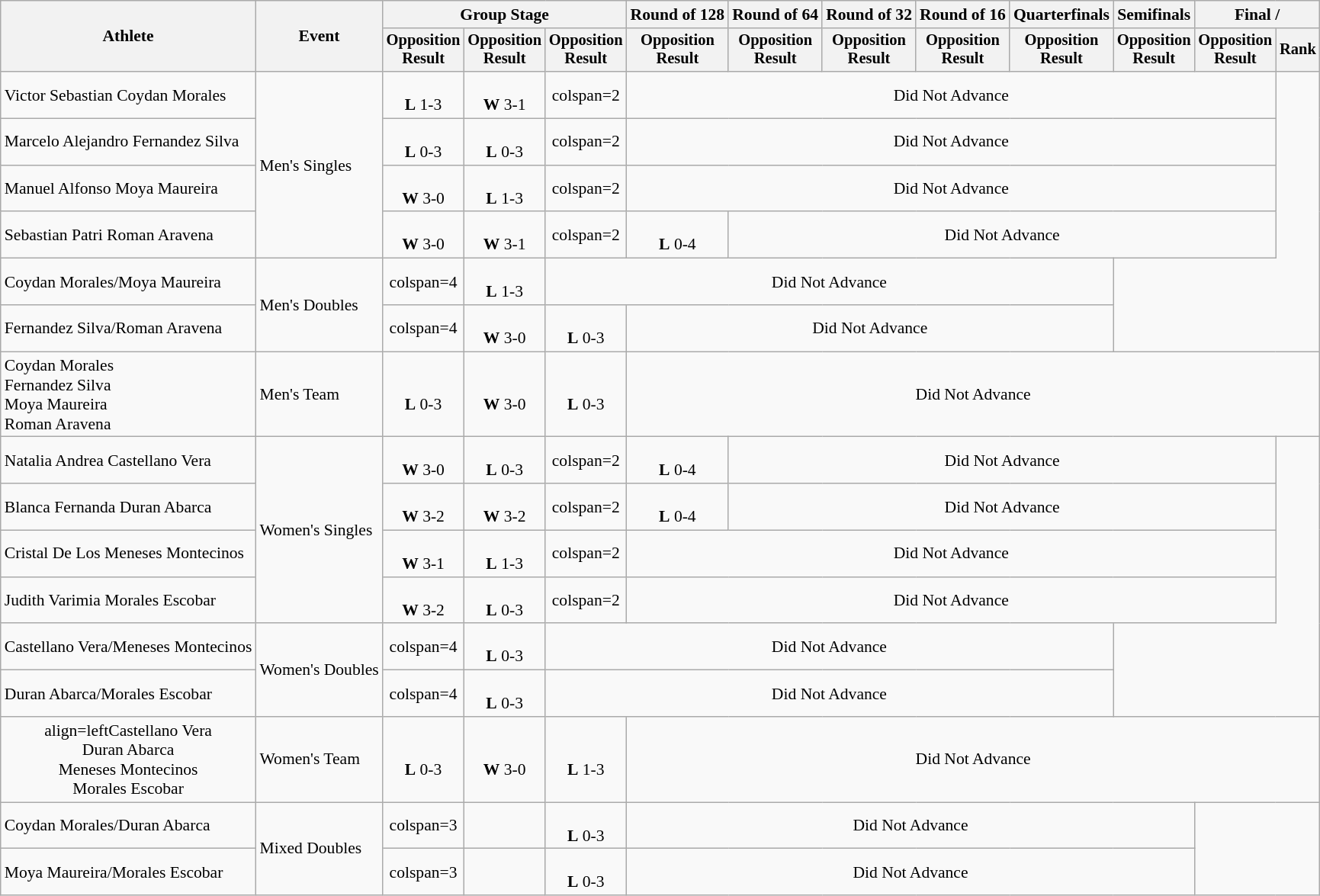<table class="wikitable" style="font-size:90%;">
<tr>
<th rowspan=2>Athlete</th>
<th rowspan=2>Event</th>
<th colspan=3>Group Stage</th>
<th>Round of 128</th>
<th>Round of 64</th>
<th>Round of 32</th>
<th>Round of 16</th>
<th>Quarterfinals</th>
<th>Semifinals</th>
<th colspan=2>Final / </th>
</tr>
<tr style="font-size:95%">
<th>Opposition<br>Result</th>
<th>Opposition<br>Result</th>
<th>Opposition<br>Result</th>
<th>Opposition<br>Result</th>
<th>Opposition<br>Result</th>
<th>Opposition<br>Result</th>
<th>Opposition<br>Result</th>
<th>Opposition<br>Result</th>
<th>Opposition<br>Result</th>
<th>Opposition<br>Result</th>
<th>Rank</th>
</tr>
<tr align=center>
<td align=left>Victor Sebastian Coydan Morales</td>
<td align=left rowspan=4>Men's Singles</td>
<td><br><strong>L</strong> 1-3</td>
<td><br><strong>W</strong> 3-1</td>
<td>colspan=2 </td>
<td colspan=7>Did Not Advance</td>
</tr>
<tr align=center>
<td align=left>Marcelo Alejandro Fernandez Silva</td>
<td><br><strong>L</strong> 0-3</td>
<td><br><strong>L</strong> 0-3</td>
<td>colspan=2 </td>
<td colspan=7>Did Not Advance</td>
</tr>
<tr align=center>
<td align=left>Manuel Alfonso Moya Maureira</td>
<td><br><strong>W</strong> 3-0</td>
<td><br><strong>L</strong> 1-3</td>
<td>colspan=2 </td>
<td colspan=7>Did Not Advance</td>
</tr>
<tr align=center>
<td align=left>Sebastian Patri Roman Aravena</td>
<td><br><strong>W</strong> 3-0</td>
<td><br><strong>W</strong> 3-1</td>
<td>colspan=2 </td>
<td><br><strong>L</strong> 0-4</td>
<td colspan=6>Did Not Advance</td>
</tr>
<tr align=center>
<td align=left>Coydan Morales/Moya Maureira</td>
<td align=left rowspan=2>Men's Doubles</td>
<td>colspan=4 </td>
<td><br><strong>L</strong> 1-3</td>
<td colspan=6>Did Not Advance</td>
</tr>
<tr align=center>
<td align=left>Fernandez Silva/Roman Aravena</td>
<td>colspan=4 </td>
<td><br><strong>W</strong> 3-0</td>
<td><br><strong>L</strong> 0-3</td>
<td colspan=5>Did Not Advance</td>
</tr>
<tr align=center>
<td align=left>Coydan Morales<br>Fernandez Silva<br>Moya Maureira<br>Roman Aravena</td>
<td align=left>Men's Team</td>
<td><br><strong>L</strong> 0-3</td>
<td><br><strong>W</strong> 3-0</td>
<td><br><strong>L</strong> 0-3</td>
<td colspan=8>Did Not Advance</td>
</tr>
<tr align=center>
<td align=left>Natalia Andrea Castellano Vera</td>
<td align=left rowspan=4>Women's Singles</td>
<td><br><strong>W</strong> 3-0</td>
<td><br><strong>L</strong> 0-3</td>
<td>colspan=2 </td>
<td><br><strong>L</strong> 0-4</td>
<td colspan=6>Did Not Advance</td>
</tr>
<tr align=center>
<td align=left>Blanca Fernanda Duran Abarca</td>
<td><br><strong>W</strong> 3-2</td>
<td><br><strong>W</strong> 3-2</td>
<td>colspan=2 </td>
<td><br><strong>L</strong> 0-4</td>
<td colspan=6>Did Not Advance</td>
</tr>
<tr align=center>
<td align=left>Cristal De Los Meneses Montecinos</td>
<td><br><strong>W</strong> 3-1</td>
<td><br><strong>L</strong> 1-3</td>
<td>colspan=2 </td>
<td colspan=7>Did Not Advance</td>
</tr>
<tr align=center>
<td align=left>Judith Varimia Morales Escobar</td>
<td><br><strong>W</strong> 3-2</td>
<td><br><strong>L</strong> 0-3</td>
<td>colspan=2 </td>
<td colspan=7>Did Not Advance</td>
</tr>
<tr align=center>
<td align=left>Castellano Vera/Meneses Montecinos</td>
<td align=left rowspan=2>Women's Doubles</td>
<td>colspan=4 </td>
<td><br><strong>L</strong> 0-3</td>
<td colspan=6>Did Not Advance</td>
</tr>
<tr align=center>
<td align=left>Duran Abarca/Morales Escobar</td>
<td>colspan=4 </td>
<td><br><strong>L</strong> 0-3</td>
<td colspan=6>Did Not Advance</td>
</tr>
<tr align=center>
<td>align=leftCastellano Vera<br>Duran Abarca<br>Meneses Montecinos<br>Morales Escobar</td>
<td align=left>Women's Team</td>
<td><br><strong>L</strong> 0-3</td>
<td><br><strong>W</strong> 3-0</td>
<td><br><strong>L</strong> 1-3</td>
<td colspan=8>Did Not Advance</td>
</tr>
<tr align=center>
<td align=left>Coydan Morales/Duran Abarca</td>
<td align=left rowspan=2>Mixed Doubles</td>
<td>colspan=3 </td>
<td></td>
<td><br><strong>L</strong> 0-3</td>
<td colspan=6>Did Not Advance</td>
</tr>
<tr align=center>
<td align=left>Moya Maureira/Morales Escobar</td>
<td>colspan=3 </td>
<td></td>
<td><br><strong>L</strong> 0-3</td>
<td colspan=6>Did Not Advance</td>
</tr>
</table>
